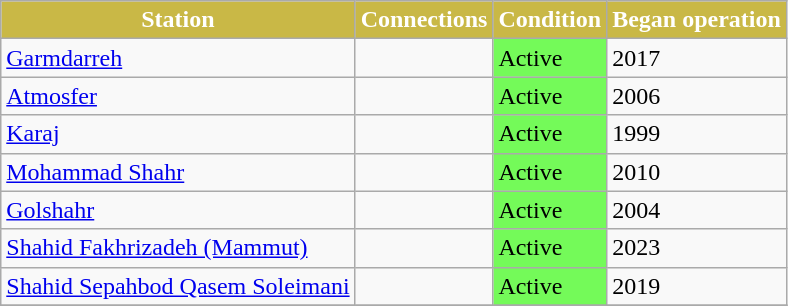<table class="wikitable">
<tr>
<th style="background: #c9b846; color: white;">Station</th>
<th style="background: #c9b846; color: white;">Connections</th>
<th style="background: #c9b846; color: white;">Condition</th>
<th style="background: #c9b846; color: white;">Began operation</th>
</tr>
<tr !>
<td><a href='#'>Garmdarreh</a></td>
<td></td>
<td style="background-color:#74FA59">Active</td>
<td>2017</td>
</tr>
<tr>
<td><a href='#'>Atmosfer</a></td>
<td></td>
<td style="background-color:#74FA59">Active</td>
<td>2006</td>
</tr>
<tr>
<td><a href='#'>Karaj</a></td>
<td></td>
<td style="background-color:#74FA59">Active</td>
<td>1999</td>
</tr>
<tr>
<td><a href='#'>Mohammad Shahr</a></td>
<td></td>
<td style="background-color:#74FA59">Active</td>
<td>2010</td>
</tr>
<tr>
<td><a href='#'>Golshahr</a></td>
<td></td>
<td style="background-color:#74FA59">Active</td>
<td>2004</td>
</tr>
<tr>
<td><a href='#'>Shahid Fakhrizadeh (Mammut)</a></td>
<td></td>
<td style="background-color:#74FA59">Active</td>
<td>2023</td>
</tr>
<tr>
<td><a href='#'>Shahid Sepahbod Qasem Soleimani</a></td>
<td></td>
<td style="background-color:#74FA59">Active</td>
<td>2019</td>
</tr>
<tr>
</tr>
</table>
